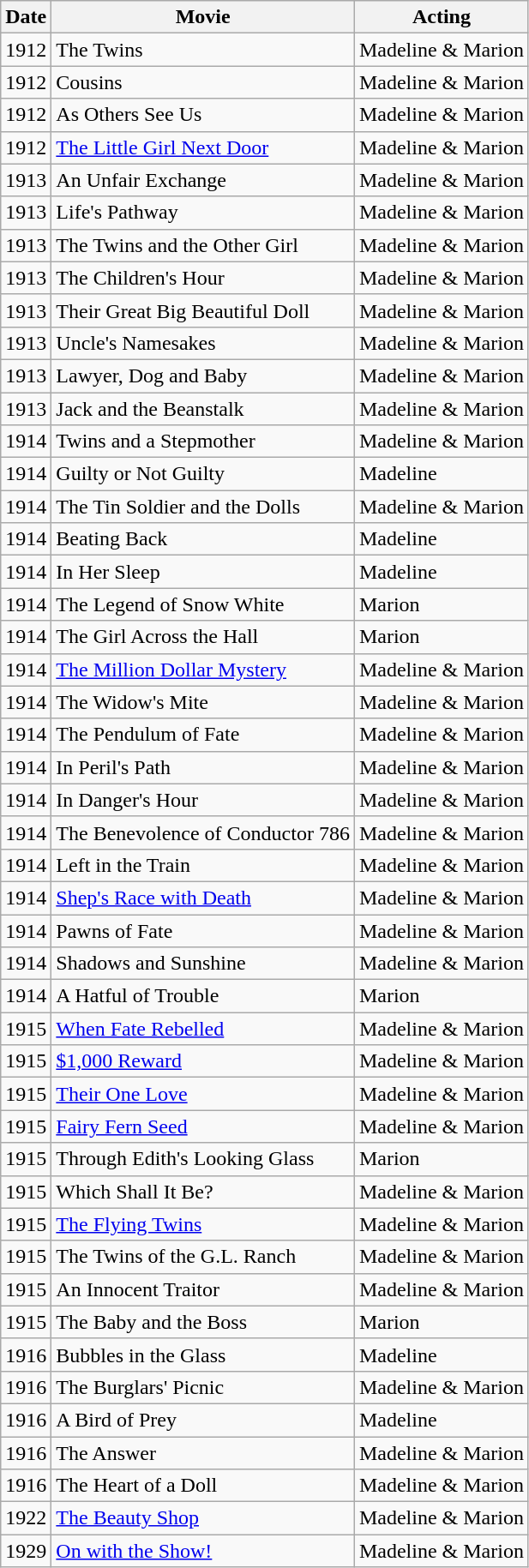<table class="wikitable">
<tr>
<th>Date</th>
<th>Movie</th>
<th>Acting</th>
</tr>
<tr>
<td>1912</td>
<td>The Twins</td>
<td>Madeline & Marion</td>
</tr>
<tr>
<td>1912</td>
<td>Cousins</td>
<td>Madeline & Marion</td>
</tr>
<tr>
<td>1912</td>
<td>As Others See Us</td>
<td>Madeline & Marion</td>
</tr>
<tr>
<td>1912</td>
<td><a href='#'>The Little Girl Next Door</a></td>
<td>Madeline & Marion</td>
</tr>
<tr>
<td>1913</td>
<td>An Unfair Exchange</td>
<td>Madeline & Marion</td>
</tr>
<tr>
<td>1913</td>
<td>Life's Pathway</td>
<td>Madeline & Marion</td>
</tr>
<tr>
<td>1913</td>
<td>The Twins and the Other Girl</td>
<td>Madeline & Marion</td>
</tr>
<tr>
<td>1913</td>
<td>The Children's Hour</td>
<td>Madeline & Marion</td>
</tr>
<tr>
<td>1913</td>
<td>Their Great Big Beautiful Doll</td>
<td>Madeline & Marion</td>
</tr>
<tr>
<td>1913</td>
<td>Uncle's Namesakes</td>
<td>Madeline & Marion</td>
</tr>
<tr>
<td>1913</td>
<td>Lawyer, Dog and Baby</td>
<td>Madeline & Marion</td>
</tr>
<tr>
<td>1913</td>
<td>Jack and the Beanstalk</td>
<td>Madeline & Marion</td>
</tr>
<tr>
<td>1914</td>
<td>Twins and a Stepmother</td>
<td>Madeline & Marion</td>
</tr>
<tr>
<td>1914</td>
<td>Guilty or Not Guilty</td>
<td>Madeline</td>
</tr>
<tr>
<td>1914</td>
<td>The Tin Soldier and the Dolls</td>
<td>Madeline & Marion</td>
</tr>
<tr>
<td>1914</td>
<td>Beating Back</td>
<td>Madeline</td>
</tr>
<tr>
<td>1914</td>
<td>In Her Sleep</td>
<td>Madeline</td>
</tr>
<tr>
<td>1914</td>
<td>The Legend of Snow White</td>
<td>Marion</td>
</tr>
<tr>
<td>1914</td>
<td>The Girl Across the Hall</td>
<td>Marion</td>
</tr>
<tr>
<td>1914</td>
<td><a href='#'>The Million Dollar Mystery</a></td>
<td>Madeline & Marion</td>
</tr>
<tr>
<td>1914</td>
<td>The Widow's Mite</td>
<td>Madeline & Marion</td>
</tr>
<tr>
<td>1914</td>
<td>The Pendulum of Fate</td>
<td>Madeline & Marion</td>
</tr>
<tr>
<td>1914</td>
<td>In Peril's Path</td>
<td>Madeline & Marion</td>
</tr>
<tr>
<td>1914</td>
<td>In Danger's Hour</td>
<td>Madeline & Marion</td>
</tr>
<tr>
<td>1914</td>
<td>The Benevolence of Conductor 786</td>
<td>Madeline & Marion</td>
</tr>
<tr>
<td>1914</td>
<td>Left in the Train</td>
<td>Madeline & Marion</td>
</tr>
<tr>
<td>1914</td>
<td><a href='#'>Shep's Race with Death</a></td>
<td>Madeline & Marion</td>
</tr>
<tr>
<td>1914</td>
<td>Pawns of Fate</td>
<td>Madeline & Marion</td>
</tr>
<tr>
<td>1914</td>
<td>Shadows and Sunshine</td>
<td>Madeline & Marion</td>
</tr>
<tr>
<td>1914</td>
<td>A Hatful of Trouble</td>
<td>Marion</td>
</tr>
<tr>
<td>1915</td>
<td><a href='#'>When Fate Rebelled</a></td>
<td>Madeline & Marion</td>
</tr>
<tr>
<td>1915</td>
<td><a href='#'>$1,000 Reward</a></td>
<td>Madeline & Marion</td>
</tr>
<tr>
<td>1915</td>
<td><a href='#'>Their One Love</a></td>
<td>Madeline & Marion</td>
</tr>
<tr>
<td>1915</td>
<td><a href='#'>Fairy Fern Seed</a></td>
<td>Madeline & Marion</td>
</tr>
<tr>
<td>1915</td>
<td>Through Edith's Looking Glass</td>
<td>Marion</td>
</tr>
<tr>
<td>1915</td>
<td>Which Shall It Be?</td>
<td>Madeline & Marion</td>
</tr>
<tr>
<td>1915</td>
<td><a href='#'>The Flying Twins</a></td>
<td>Madeline & Marion</td>
</tr>
<tr>
<td>1915</td>
<td>The Twins of the G.L. Ranch</td>
<td>Madeline & Marion</td>
</tr>
<tr>
<td>1915</td>
<td>An Innocent Traitor</td>
<td>Madeline & Marion</td>
</tr>
<tr>
<td>1915</td>
<td>The Baby and the Boss</td>
<td>Marion</td>
</tr>
<tr>
<td>1916</td>
<td>Bubbles in the Glass</td>
<td>Madeline</td>
</tr>
<tr>
<td>1916</td>
<td>The Burglars' Picnic</td>
<td>Madeline & Marion</td>
</tr>
<tr>
<td>1916</td>
<td>A Bird of Prey</td>
<td>Madeline</td>
</tr>
<tr>
<td>1916</td>
<td>The Answer</td>
<td>Madeline & Marion</td>
</tr>
<tr>
<td>1916</td>
<td>The Heart of a Doll</td>
<td>Madeline & Marion</td>
</tr>
<tr>
<td>1922</td>
<td><a href='#'>The Beauty Shop</a></td>
<td>Madeline & Marion</td>
</tr>
<tr>
<td>1929</td>
<td><a href='#'>On with the Show!</a></td>
<td>Madeline & Marion</td>
</tr>
</table>
